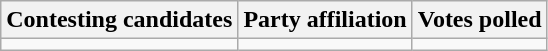<table class="wikitable sortable">
<tr>
<th>Contesting candidates</th>
<th>Party affiliation</th>
<th>Votes polled</th>
</tr>
<tr>
<td></td>
<td></td>
<td></td>
</tr>
</table>
